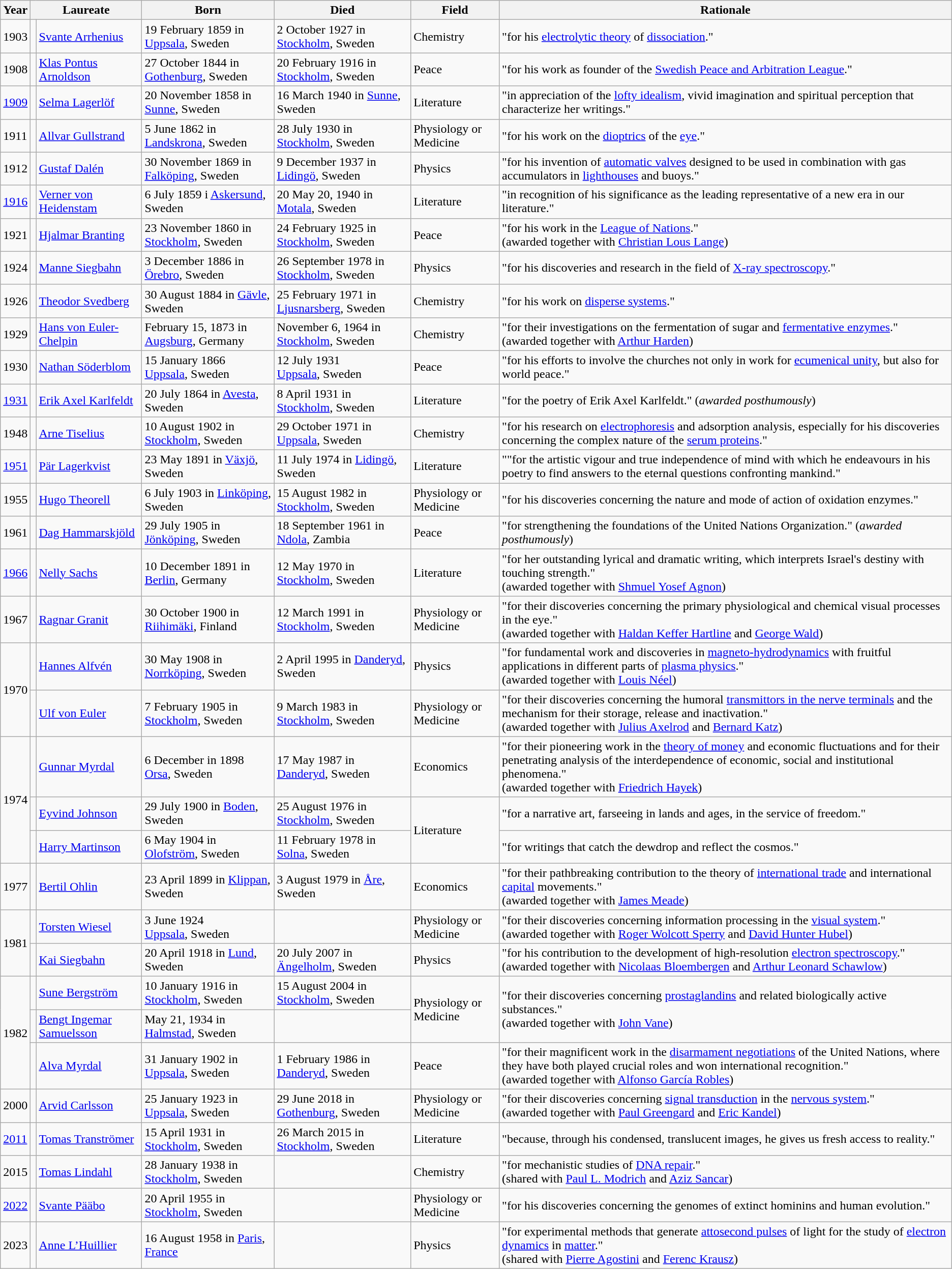<table class="wikitable">
<tr>
<th>Year</th>
<th colspan=2 scope="col">Laureate</th>
<th>Born</th>
<th>Died</th>
<th>Field</th>
<th>Rationale</th>
</tr>
<tr>
<td>1903</td>
<td></td>
<td><a href='#'>Svante Arrhenius</a></td>
<td>19 February 1859 in <a href='#'>Uppsala</a>, Sweden</td>
<td>2 October 1927 in <a href='#'>Stockholm</a>, Sweden</td>
<td>Chemistry</td>
<td>"for his <a href='#'>electrolytic theory</a> of <a href='#'>dissociation</a>."</td>
</tr>
<tr>
<td>1908</td>
<td></td>
<td><a href='#'>Klas Pontus Arnoldson</a></td>
<td>27 October 1844 in <a href='#'>Gothenburg</a>, Sweden</td>
<td>20 February 1916 in <a href='#'>Stockholm</a>, Sweden</td>
<td>Peace</td>
<td>"for his work as founder of the <a href='#'>Swedish Peace and Arbitration League</a>."</td>
</tr>
<tr>
<td><a href='#'>1909</a></td>
<td></td>
<td><a href='#'>Selma Lagerlöf</a></td>
<td>20 November 1858 in <a href='#'>Sunne</a>, Sweden</td>
<td>16 March 1940 in <a href='#'>Sunne</a>, Sweden</td>
<td>Literature</td>
<td>"in appreciation of the <a href='#'>lofty idealism</a>, vivid imagination and spiritual perception that characterize her writings."</td>
</tr>
<tr>
<td>1911</td>
<td></td>
<td><a href='#'>Allvar Gullstrand</a></td>
<td>5 June 1862 in <a href='#'>Landskrona</a>, Sweden</td>
<td>28 July 1930 in <a href='#'>Stockholm</a>, Sweden</td>
<td>Physiology or Medicine</td>
<td>"for his work on the <a href='#'>dioptrics</a> of the <a href='#'>eye</a>."</td>
</tr>
<tr>
<td>1912</td>
<td></td>
<td><a href='#'>Gustaf Dalén</a></td>
<td>30 November 1869 in <a href='#'>Falköping</a>, Sweden</td>
<td>9 December 1937 in <a href='#'>Lidingö</a>, Sweden</td>
<td>Physics</td>
<td>"for his invention of <a href='#'>automatic valves</a> designed to be used in combination with gas accumulators in <a href='#'>lighthouses</a> and buoys."</td>
</tr>
<tr>
<td><a href='#'>1916</a></td>
<td></td>
<td><a href='#'>Verner von Heidenstam</a></td>
<td>6 July 1859 i  <a href='#'>Askersund</a>, Sweden</td>
<td>20 May 20, 1940 in <a href='#'>Motala</a>, Sweden</td>
<td>Literature</td>
<td>"in recognition of his significance as the leading representative of a new era in our literature."</td>
</tr>
<tr>
<td>1921</td>
<td></td>
<td><a href='#'>Hjalmar Branting</a></td>
<td>23 November 1860 in <a href='#'>Stockholm</a>, Sweden</td>
<td>24 February 1925 in <a href='#'>Stockholm</a>, Sweden</td>
<td>Peace</td>
<td>"for his work in the <a href='#'>League of Nations</a>." <br><span>(awarded together with <a href='#'>Christian Lous Lange</a>)</span></td>
</tr>
<tr>
<td>1924</td>
<td></td>
<td><a href='#'>Manne Siegbahn</a></td>
<td>3 December 1886 in <a href='#'>Örebro</a>, Sweden</td>
<td>26 September 1978 in <a href='#'>Stockholm</a>, Sweden</td>
<td>Physics</td>
<td>"for his discoveries and research in the field of <a href='#'>X-ray spectroscopy</a>."</td>
</tr>
<tr>
<td>1926</td>
<td></td>
<td><a href='#'>Theodor Svedberg</a></td>
<td>30 August 1884 in <a href='#'>Gävle</a>, Sweden</td>
<td>25 February 1971 in <a href='#'>Ljusnarsberg</a>, Sweden</td>
<td>Chemistry</td>
<td>"for his work on <a href='#'>disperse systems</a>."</td>
</tr>
<tr>
<td>1929</td>
<td></td>
<td><a href='#'>Hans von Euler-Chelpin</a></td>
<td>February 15, 1873 in <a href='#'>Augsburg</a>, Germany</td>
<td>November 6, 1964 in <a href='#'>Stockholm</a>, Sweden</td>
<td>Chemistry</td>
<td>"for their investigations on the fermentation of sugar and <a href='#'>fermentative enzymes</a>." <br><span>(awarded together with <a href='#'>Arthur Harden</a>)</span></td>
</tr>
<tr>
<td>1930</td>
<td></td>
<td><a href='#'>Nathan Söderblom</a></td>
<td>15 January 1866 <br> <a href='#'>Uppsala</a>, Sweden</td>
<td>12 July 1931 <br> <a href='#'>Uppsala</a>, Sweden</td>
<td>Peace</td>
<td>"for his efforts to involve the churches not only in work for <a href='#'>ecumenical unity</a>, but also for world peace."</td>
</tr>
<tr>
<td><a href='#'>1931</a></td>
<td></td>
<td><a href='#'>Erik Axel Karlfeldt</a></td>
<td>20 July 1864 in <a href='#'>Avesta</a>, Sweden</td>
<td>8 April 1931 in <a href='#'>Stockholm</a>, Sweden</td>
<td>Literature</td>
<td>"for the poetry of Erik Axel Karlfeldt." (<em>awarded posthumously</em>)</td>
</tr>
<tr>
<td>1948</td>
<td></td>
<td><a href='#'>Arne Tiselius</a></td>
<td>10 August 1902 in <a href='#'>Stockholm</a>, Sweden</td>
<td>29 October 1971 in <a href='#'>Uppsala</a>, Sweden</td>
<td>Chemistry</td>
<td>"for his research on <a href='#'>electrophoresis</a> and adsorption analysis, especially for his discoveries concerning the complex nature of the <a href='#'>serum proteins</a>."</td>
</tr>
<tr>
<td><a href='#'>1951</a></td>
<td></td>
<td><a href='#'>Pär Lagerkvist</a></td>
<td>23 May 1891 in <a href='#'>Växjö</a>, Sweden</td>
<td>11 July 1974 in <a href='#'>Lidingö</a>, Sweden</td>
<td>Literature</td>
<td>""for the artistic vigour and true independence of mind with which he endeavours in his poetry to find answers to the eternal questions confronting mankind."</td>
</tr>
<tr>
<td>1955</td>
<td></td>
<td><a href='#'>Hugo Theorell</a></td>
<td>6 July 1903 in <a href='#'>Linköping</a>, Sweden</td>
<td>15 August 1982 in <a href='#'>Stockholm</a>, Sweden</td>
<td>Physiology or Medicine</td>
<td>"for his discoveries concerning the nature and mode of action of oxidation enzymes."</td>
</tr>
<tr>
<td>1961</td>
<td></td>
<td><a href='#'>Dag Hammarskjöld</a></td>
<td>29 July 1905 in <a href='#'>Jönköping</a>, Sweden</td>
<td>18 September 1961 in <a href='#'>Ndola</a>, Zambia</td>
<td>Peace</td>
<td>"for strengthening the foundations of the United Nations Organization." (<em>awarded posthumously</em>)</td>
</tr>
<tr>
<td><a href='#'>1966</a></td>
<td></td>
<td><a href='#'>Nelly Sachs</a></td>
<td>10 December 1891 in <a href='#'>Berlin</a>, Germany</td>
<td>12 May 1970 in <a href='#'>Stockholm</a>, Sweden</td>
<td>Literature</td>
<td>"for her outstanding lyrical and dramatic writing, which interprets Israel's destiny with touching strength." <br><span>(awarded together with <a href='#'>Shmuel Yosef Agnon</a>)</span></td>
</tr>
<tr>
<td>1967</td>
<td></td>
<td><a href='#'>Ragnar Granit</a></td>
<td>30 October 1900 in <a href='#'>Riihimäki</a>, Finland</td>
<td>12 March 1991 in <a href='#'>Stockholm</a>, Sweden</td>
<td>Physiology or Medicine</td>
<td>"for their discoveries concerning the primary physiological and chemical visual processes in the eye." <br><span>(awarded together with <a href='#'>Haldan Keffer Hartline</a> and <a href='#'>George Wald</a>)</span></td>
</tr>
<tr>
<td rowspan="2">1970</td>
<td></td>
<td><a href='#'>Hannes Alfvén</a></td>
<td>30 May 1908 in <a href='#'>Norrköping</a>, Sweden</td>
<td>2 April 1995 in <a href='#'>Danderyd</a>, Sweden</td>
<td>Physics</td>
<td>"for fundamental work and discoveries in <a href='#'>magneto-hydrodynamics</a> with fruitful applications in different parts of <a href='#'>plasma physics</a>." <br><span>(awarded together with <a href='#'>Louis Néel</a>)</span></td>
</tr>
<tr>
<td></td>
<td><a href='#'>Ulf von Euler</a></td>
<td>7 February 1905 in <a href='#'>Stockholm</a>, Sweden</td>
<td>9 March 1983 in <a href='#'>Stockholm</a>, Sweden</td>
<td>Physiology or Medicine</td>
<td>"for their discoveries concerning the humoral <a href='#'>transmittors in the nerve terminals</a> and the mechanism for their storage, release and inactivation." <br><span>(awarded together with <a href='#'>Julius Axelrod</a> and <a href='#'>Bernard Katz</a>)</span></td>
</tr>
<tr>
<td rowspan="3">1974</td>
<td></td>
<td><a href='#'>Gunnar Myrdal</a></td>
<td>6 December in 1898 <br> <a href='#'>Orsa</a>, Sweden</td>
<td>17 May 1987 in <a href='#'>Danderyd</a>, Sweden</td>
<td>Economics</td>
<td>"for their pioneering work in the <a href='#'>theory of money</a> and economic fluctuations and for their penetrating analysis of the interdependence of economic, social and institutional phenomena." <br><span>(awarded together with <a href='#'>Friedrich Hayek</a>)</span></td>
</tr>
<tr>
<td></td>
<td><a href='#'>Eyvind Johnson</a></td>
<td>29 July 1900 in <a href='#'>Boden</a>, Sweden</td>
<td>25 August 1976 in <a href='#'>Stockholm</a>, Sweden</td>
<td rowspan="2">Literature</td>
<td>"for a narrative art, farseeing in lands and ages, in the service of freedom."</td>
</tr>
<tr>
<td></td>
<td><a href='#'>Harry Martinson</a></td>
<td>6 May 1904 in <a href='#'>Olofström</a>, Sweden</td>
<td>11 February 1978 in <a href='#'>Solna</a>, Sweden</td>
<td>"for writings that catch the dewdrop and reflect the cosmos."</td>
</tr>
<tr>
<td>1977</td>
<td></td>
<td><a href='#'>Bertil Ohlin</a></td>
<td>23 April 1899 in <a href='#'>Klippan</a>, Sweden</td>
<td>3 August 1979 in <a href='#'>Åre</a>, Sweden</td>
<td>Economics</td>
<td>"for their pathbreaking contribution to the theory of <a href='#'>international trade</a> and international <a href='#'>capital</a> movements." <br><span>(awarded together with <a href='#'>James Meade</a>)</span></td>
</tr>
<tr>
<td rowspan="2">1981</td>
<td></td>
<td><a href='#'>Torsten Wiesel</a></td>
<td>3 June 1924 <br> <a href='#'>Uppsala</a>, Sweden</td>
<td></td>
<td>Physiology or Medicine</td>
<td>"for their discoveries concerning information processing in the <a href='#'>visual system</a>." <br><span>(awarded together with <a href='#'>Roger Wolcott Sperry</a> and <a href='#'>David Hunter Hubel</a>)</span></td>
</tr>
<tr>
<td></td>
<td><a href='#'>Kai Siegbahn</a></td>
<td>20 April 1918 in <a href='#'>Lund</a>, Sweden</td>
<td>20 July 2007 in <a href='#'>Ängelholm</a>, Sweden</td>
<td>Physics</td>
<td>"for his contribution to the development of high-resolution <a href='#'>electron spectroscopy</a>." <br><span>(awarded together with <a href='#'>Nicolaas Bloembergen</a> and <a href='#'>Arthur Leonard Schawlow</a>)</span></td>
</tr>
<tr>
<td rowspan="3">1982</td>
<td></td>
<td><a href='#'>Sune Bergström</a></td>
<td>10 January 1916 in <a href='#'>Stockholm</a>, Sweden</td>
<td>15 August 2004 in <a href='#'>Stockholm</a>, Sweden</td>
<td rowspan="2">Physiology or Medicine</td>
<td rowspan="2">"for their discoveries concerning <a href='#'>prostaglandins</a> and related biologically active substances." <br><span>(awarded together with <a href='#'>John  Vane</a>)</span></td>
</tr>
<tr>
<td></td>
<td><a href='#'>Bengt Ingemar Samuelsson</a></td>
<td>May 21, 1934 in <a href='#'>Halmstad</a>, Sweden</td>
<td></td>
</tr>
<tr>
<td></td>
<td><a href='#'>Alva Myrdal</a></td>
<td>31 January 1902 in <a href='#'>Uppsala</a>, Sweden</td>
<td>1 February 1986 in <a href='#'>Danderyd</a>, Sweden</td>
<td>Peace</td>
<td>"for their magnificent work in the <a href='#'>disarmament negotiations</a> of the United Nations, where they have both played crucial roles and won international recognition." <br><span>(awarded together with <a href='#'>Alfonso García Robles</a>)</span></td>
</tr>
<tr>
<td>2000</td>
<td></td>
<td><a href='#'>Arvid Carlsson</a></td>
<td>25 January 1923 in <a href='#'>Uppsala</a>, Sweden</td>
<td>29 June 2018 in <a href='#'>Gothenburg</a>, Sweden</td>
<td>Physiology or Medicine</td>
<td>"for their discoveries concerning <a href='#'>signal transduction</a> in the <a href='#'>nervous system</a>." <br><span>(awarded together with <a href='#'>Paul Greengard</a> and <a href='#'>Eric Kandel</a>)</span></td>
</tr>
<tr>
<td><a href='#'>2011</a></td>
<td></td>
<td><a href='#'>Tomas Tranströmer</a></td>
<td>15 April 1931 in <a href='#'>Stockholm</a>, Sweden</td>
<td>26 March 2015 in <a href='#'>Stockholm</a>, Sweden</td>
<td>Literature</td>
<td>"because, through his condensed, translucent images, he gives us fresh access to reality."</td>
</tr>
<tr>
<td>2015</td>
<td></td>
<td><a href='#'>Tomas Lindahl</a></td>
<td>28 January 1938 in <a href='#'>Stockholm</a>, Sweden</td>
<td></td>
<td>Chemistry</td>
<td>"for mechanistic studies of <a href='#'>DNA repair</a>."<br><span>(shared with <a href='#'>Paul L. Modrich</a> and <a href='#'>Aziz Sancar</a>)</span></td>
</tr>
<tr>
<td><a href='#'>2022</a></td>
<td></td>
<td><a href='#'>Svante Pääbo</a></td>
<td>20 April 1955 in <a href='#'>Stockholm</a>, Sweden</td>
<td></td>
<td>Physiology or Medicine</td>
<td>"for his discoveries concerning the genomes of extinct hominins and human evolution."</td>
</tr>
<tr>
<td>2023</td>
<td></td>
<td><a href='#'>Anne L’Huillier</a></td>
<td>16 August 1958 in <a href='#'>Paris</a>, <a href='#'>France</a></td>
<td></td>
<td>Physics</td>
<td>"for experimental methods that generate <a href='#'>attosecond pulses</a> of light for the study of <a href='#'>electron dynamics</a> in <a href='#'>matter</a>."<br><span>(shared with <a href='#'>Pierre Agostini</a> and <a href='#'>Ferenc Krausz</a>)</span></td>
</tr>
</table>
